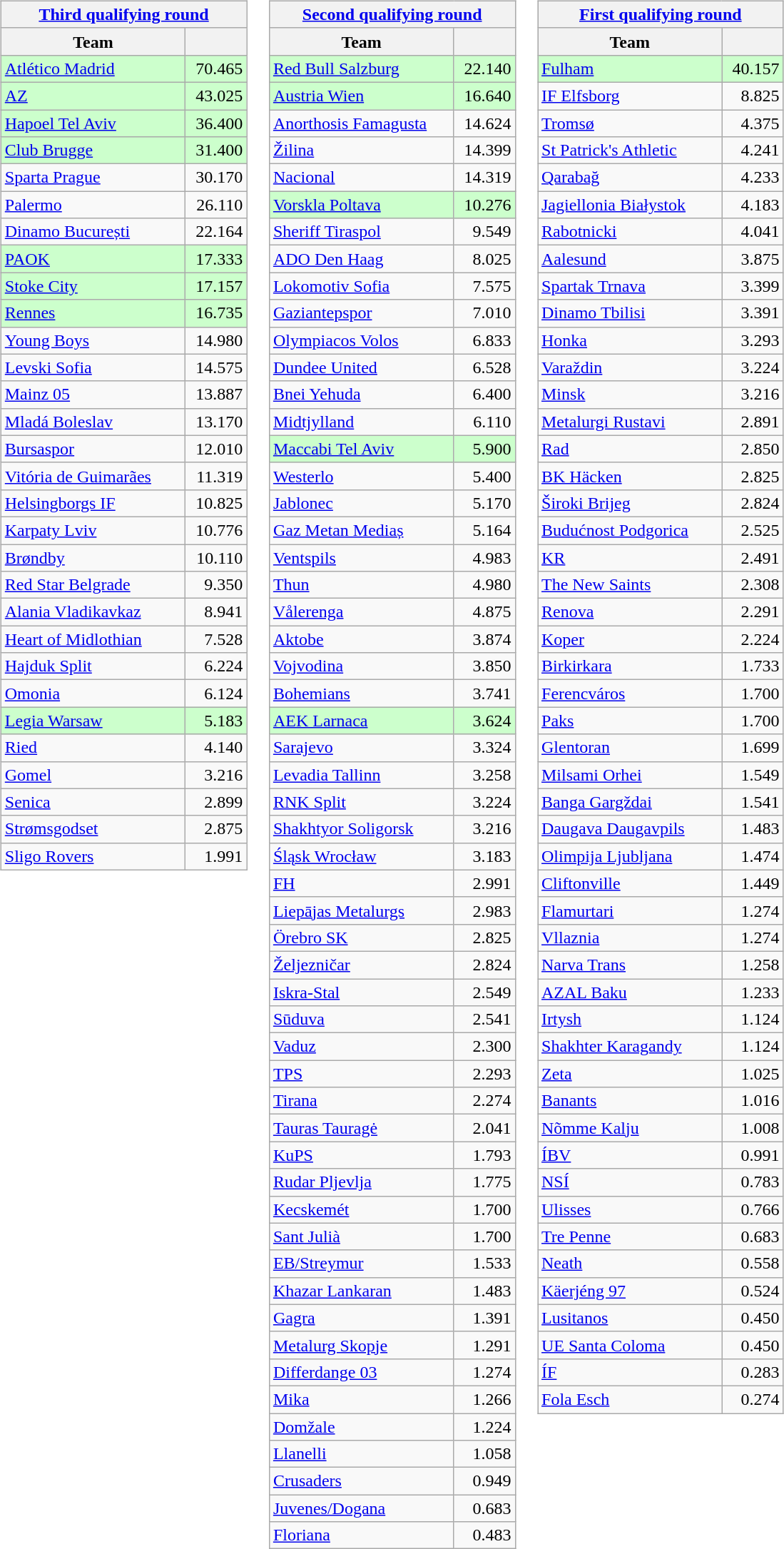<table>
<tr valign=top>
<td><br><table class="wikitable">
<tr>
<th colspan=2><a href='#'>Third qualifying round</a></th>
</tr>
<tr>
<th width=165>Team</th>
<th width=50></th>
</tr>
<tr style="background:#cfc;">
<td> <a href='#'>Atlético Madrid</a></td>
<td align=right>70.465</td>
</tr>
<tr style="background:#cfc;">
<td> <a href='#'>AZ</a></td>
<td align=right>43.025</td>
</tr>
<tr style="background:#cfc;">
<td> <a href='#'>Hapoel Tel Aviv</a></td>
<td align=right>36.400</td>
</tr>
<tr style="background:#cfc;">
<td> <a href='#'>Club Brugge</a></td>
<td align=right>31.400</td>
</tr>
<tr>
<td> <a href='#'>Sparta Prague</a></td>
<td align=right>30.170</td>
</tr>
<tr>
<td> <a href='#'>Palermo</a></td>
<td align=right>26.110</td>
</tr>
<tr>
<td> <a href='#'>Dinamo București</a></td>
<td align=right>22.164</td>
</tr>
<tr style="background:#cfc;">
<td> <a href='#'>PAOK</a></td>
<td align=right>17.333</td>
</tr>
<tr style="background:#cfc;">
<td> <a href='#'>Stoke City</a></td>
<td align=right>17.157</td>
</tr>
<tr style="background:#cfc;">
<td> <a href='#'>Rennes</a></td>
<td align=right>16.735</td>
</tr>
<tr>
<td> <a href='#'>Young Boys</a></td>
<td align=right>14.980</td>
</tr>
<tr>
<td> <a href='#'>Levski Sofia</a></td>
<td align=right>14.575</td>
</tr>
<tr>
<td> <a href='#'>Mainz 05</a></td>
<td align=right>13.887</td>
</tr>
<tr>
<td> <a href='#'>Mladá Boleslav</a></td>
<td align=right>13.170</td>
</tr>
<tr>
<td> <a href='#'>Bursaspor</a></td>
<td align=right>12.010</td>
</tr>
<tr>
<td> <a href='#'>Vitória de Guimarães</a></td>
<td align=right>11.319</td>
</tr>
<tr>
<td> <a href='#'>Helsingborgs IF</a></td>
<td align=right>10.825</td>
</tr>
<tr>
<td> <a href='#'>Karpaty Lviv</a></td>
<td align=right>10.776</td>
</tr>
<tr>
<td> <a href='#'>Brøndby</a></td>
<td align=right>10.110</td>
</tr>
<tr>
<td> <a href='#'>Red Star Belgrade</a></td>
<td align=right>9.350</td>
</tr>
<tr>
<td> <a href='#'>Alania Vladikavkaz</a></td>
<td align=right>8.941</td>
</tr>
<tr>
<td> <a href='#'>Heart of Midlothian</a></td>
<td align=right>7.528</td>
</tr>
<tr>
<td> <a href='#'>Hajduk Split</a></td>
<td align=right>6.224</td>
</tr>
<tr>
<td> <a href='#'>Omonia</a></td>
<td align=right>6.124</td>
</tr>
<tr style="background:#cfc;">
<td> <a href='#'>Legia Warsaw</a></td>
<td align=right>5.183</td>
</tr>
<tr>
<td> <a href='#'>Ried</a></td>
<td align=right>4.140</td>
</tr>
<tr>
<td> <a href='#'>Gomel</a></td>
<td align=right>3.216</td>
</tr>
<tr>
<td> <a href='#'>Senica</a></td>
<td align=right>2.899</td>
</tr>
<tr>
<td> <a href='#'>Strømsgodset</a></td>
<td align=right>2.875</td>
</tr>
<tr>
<td> <a href='#'>Sligo Rovers</a></td>
<td align=right>1.991</td>
</tr>
</table>
</td>
<td><br><table class="wikitable">
<tr>
<th colspan=2><a href='#'>Second qualifying round</a></th>
</tr>
<tr>
<th width=165>Team</th>
<th width=50></th>
</tr>
<tr style="background:#cfc;">
<td> <a href='#'>Red Bull Salzburg</a></td>
<td align=right>22.140</td>
</tr>
<tr style="background:#cfc;">
<td> <a href='#'>Austria Wien</a></td>
<td align=right>16.640</td>
</tr>
<tr>
<td> <a href='#'>Anorthosis Famagusta</a></td>
<td align=right>14.624</td>
</tr>
<tr>
<td> <a href='#'>Žilina</a></td>
<td align=right>14.399</td>
</tr>
<tr>
<td> <a href='#'>Nacional</a></td>
<td align=right>14.319</td>
</tr>
<tr style="background:#cfc;">
<td> <a href='#'>Vorskla Poltava</a></td>
<td align=right>10.276</td>
</tr>
<tr>
<td> <a href='#'>Sheriff Tiraspol</a></td>
<td align=right>9.549</td>
</tr>
<tr>
<td> <a href='#'>ADO Den Haag</a></td>
<td align=right>8.025</td>
</tr>
<tr>
<td> <a href='#'>Lokomotiv Sofia</a></td>
<td align=right>7.575</td>
</tr>
<tr>
<td> <a href='#'>Gaziantepspor</a></td>
<td align=right>7.010</td>
</tr>
<tr>
<td> <a href='#'>Olympiacos Volos</a></td>
<td align=right>6.833</td>
</tr>
<tr>
<td> <a href='#'>Dundee United</a></td>
<td align=right>6.528</td>
</tr>
<tr>
<td> <a href='#'>Bnei Yehuda</a></td>
<td align=right>6.400</td>
</tr>
<tr>
<td> <a href='#'>Midtjylland</a></td>
<td align=right>6.110</td>
</tr>
<tr style="background:#cfc;">
<td> <a href='#'>Maccabi Tel Aviv</a></td>
<td align=right>5.900</td>
</tr>
<tr>
<td> <a href='#'>Westerlo</a></td>
<td align=right>5.400</td>
</tr>
<tr>
<td> <a href='#'>Jablonec</a></td>
<td align=right>5.170</td>
</tr>
<tr>
<td> <a href='#'>Gaz Metan Mediaș</a></td>
<td align=right>5.164</td>
</tr>
<tr>
<td> <a href='#'>Ventspils</a></td>
<td align=right>4.983</td>
</tr>
<tr>
<td> <a href='#'>Thun</a></td>
<td align=right>4.980</td>
</tr>
<tr>
<td> <a href='#'>Vålerenga</a></td>
<td align=right>4.875</td>
</tr>
<tr>
<td> <a href='#'>Aktobe</a></td>
<td align=right>3.874</td>
</tr>
<tr>
<td> <a href='#'>Vojvodina</a></td>
<td align=right>3.850</td>
</tr>
<tr>
<td> <a href='#'>Bohemians</a></td>
<td align=right>3.741</td>
</tr>
<tr style="background:#cfc;">
<td> <a href='#'>AEK Larnaca</a></td>
<td align=right>3.624</td>
</tr>
<tr>
<td> <a href='#'>Sarajevo</a></td>
<td align=right>3.324</td>
</tr>
<tr>
<td> <a href='#'>Levadia Tallinn</a></td>
<td align=right>3.258</td>
</tr>
<tr>
<td> <a href='#'>RNK Split</a></td>
<td align=right>3.224</td>
</tr>
<tr>
<td> <a href='#'>Shakhtyor Soligorsk</a></td>
<td align=right>3.216</td>
</tr>
<tr>
<td> <a href='#'>Śląsk Wrocław</a></td>
<td align=right>3.183</td>
</tr>
<tr>
<td> <a href='#'>FH</a></td>
<td align=right>2.991</td>
</tr>
<tr>
<td> <a href='#'>Liepājas Metalurgs</a></td>
<td align=right>2.983</td>
</tr>
<tr>
<td> <a href='#'>Örebro SK</a></td>
<td align=right>2.825</td>
</tr>
<tr>
<td> <a href='#'>Željezničar</a></td>
<td align=right>2.824</td>
</tr>
<tr>
<td> <a href='#'>Iskra-Stal</a></td>
<td align=right>2.549</td>
</tr>
<tr>
<td> <a href='#'>Sūduva</a></td>
<td align=right>2.541</td>
</tr>
<tr>
<td> <a href='#'>Vaduz</a></td>
<td align=right>2.300</td>
</tr>
<tr>
<td> <a href='#'>TPS</a></td>
<td align=right>2.293</td>
</tr>
<tr>
<td> <a href='#'>Tirana</a></td>
<td align=right>2.274</td>
</tr>
<tr>
<td> <a href='#'>Tauras Tauragė</a></td>
<td align=right>2.041</td>
</tr>
<tr>
<td> <a href='#'>KuPS</a></td>
<td align=right>1.793</td>
</tr>
<tr>
<td> <a href='#'>Rudar Pljevlja</a></td>
<td align=right>1.775</td>
</tr>
<tr>
<td> <a href='#'>Kecskemét</a></td>
<td align=right>1.700</td>
</tr>
<tr>
<td> <a href='#'>Sant Julià</a></td>
<td align=right>1.700</td>
</tr>
<tr>
<td> <a href='#'>EB/Streymur</a></td>
<td align=right>1.533</td>
</tr>
<tr>
<td> <a href='#'>Khazar Lankaran</a></td>
<td align=right>1.483</td>
</tr>
<tr>
<td> <a href='#'>Gagra</a></td>
<td align=right>1.391</td>
</tr>
<tr>
<td> <a href='#'>Metalurg Skopje</a></td>
<td align=right>1.291</td>
</tr>
<tr>
<td> <a href='#'>Differdange 03</a></td>
<td align=right>1.274</td>
</tr>
<tr>
<td> <a href='#'>Mika</a></td>
<td align=right>1.266</td>
</tr>
<tr>
<td> <a href='#'>Domžale</a></td>
<td align=right>1.224</td>
</tr>
<tr>
<td> <a href='#'>Llanelli</a></td>
<td align=right>1.058</td>
</tr>
<tr>
<td> <a href='#'>Crusaders</a></td>
<td align=right>0.949</td>
</tr>
<tr>
<td> <a href='#'>Juvenes/Dogana</a></td>
<td align=right>0.683</td>
</tr>
<tr>
<td> <a href='#'>Floriana</a></td>
<td align=right>0.483</td>
</tr>
</table>
</td>
<td><br><table class="wikitable">
<tr>
<th colspan=2><a href='#'>First qualifying round</a></th>
</tr>
<tr>
<th width=165>Team</th>
<th width=50></th>
</tr>
<tr style="background:#cfc;">
<td> <a href='#'>Fulham</a></td>
<td align=right>40.157</td>
</tr>
<tr>
<td> <a href='#'>IF Elfsborg</a></td>
<td align=right>8.825</td>
</tr>
<tr>
<td> <a href='#'>Tromsø</a></td>
<td align=right>4.375</td>
</tr>
<tr>
<td> <a href='#'>St Patrick's Athletic</a></td>
<td align=right>4.241</td>
</tr>
<tr>
<td> <a href='#'>Qarabağ</a></td>
<td align=right>4.233</td>
</tr>
<tr>
<td> <a href='#'>Jagiellonia Białystok</a></td>
<td align=right>4.183</td>
</tr>
<tr>
<td> <a href='#'>Rabotnicki</a></td>
<td align=right>4.041</td>
</tr>
<tr>
<td> <a href='#'>Aalesund</a></td>
<td align=right>3.875</td>
</tr>
<tr>
<td> <a href='#'>Spartak Trnava</a></td>
<td align=right>3.399</td>
</tr>
<tr>
<td> <a href='#'>Dinamo Tbilisi</a></td>
<td align=right>3.391</td>
</tr>
<tr>
<td> <a href='#'>Honka</a></td>
<td align=right>3.293</td>
</tr>
<tr>
<td> <a href='#'>Varaždin</a></td>
<td align=right>3.224</td>
</tr>
<tr>
<td> <a href='#'>Minsk</a></td>
<td align=right>3.216</td>
</tr>
<tr>
<td> <a href='#'>Metalurgi Rustavi</a></td>
<td align=right>2.891</td>
</tr>
<tr>
<td> <a href='#'>Rad</a></td>
<td align=right>2.850</td>
</tr>
<tr>
<td> <a href='#'>BK Häcken</a></td>
<td align=right>2.825</td>
</tr>
<tr>
<td> <a href='#'>Široki Brijeg</a></td>
<td align=right>2.824</td>
</tr>
<tr>
<td> <a href='#'>Budućnost Podgorica</a></td>
<td align=right>2.525</td>
</tr>
<tr>
<td> <a href='#'>KR</a></td>
<td align=right>2.491</td>
</tr>
<tr>
<td> <a href='#'>The New Saints</a></td>
<td align=right>2.308</td>
</tr>
<tr>
<td> <a href='#'>Renova</a></td>
<td align=right>2.291</td>
</tr>
<tr>
<td> <a href='#'>Koper</a></td>
<td align=right>2.224</td>
</tr>
<tr>
<td> <a href='#'>Birkirkara</a></td>
<td align=right>1.733</td>
</tr>
<tr>
<td> <a href='#'>Ferencváros</a></td>
<td align=right>1.700</td>
</tr>
<tr>
<td> <a href='#'>Paks</a></td>
<td align=right>1.700</td>
</tr>
<tr>
<td> <a href='#'>Glentoran</a></td>
<td align=right>1.699</td>
</tr>
<tr>
<td> <a href='#'>Milsami Orhei</a></td>
<td align=right>1.549</td>
</tr>
<tr>
<td> <a href='#'>Banga Gargždai</a></td>
<td align=right>1.541</td>
</tr>
<tr>
<td> <a href='#'>Daugava Daugavpils</a></td>
<td align=right>1.483</td>
</tr>
<tr>
<td> <a href='#'>Olimpija Ljubljana</a></td>
<td align=right>1.474</td>
</tr>
<tr>
<td> <a href='#'>Cliftonville</a></td>
<td align=right>1.449</td>
</tr>
<tr>
<td> <a href='#'>Flamurtari</a></td>
<td align=right>1.274</td>
</tr>
<tr>
<td> <a href='#'>Vllaznia</a></td>
<td align=right>1.274</td>
</tr>
<tr>
<td> <a href='#'>Narva Trans</a></td>
<td align=right>1.258</td>
</tr>
<tr>
<td> <a href='#'>AZAL Baku</a></td>
<td align=right>1.233</td>
</tr>
<tr>
<td> <a href='#'>Irtysh</a></td>
<td align=right>1.124</td>
</tr>
<tr>
<td> <a href='#'>Shakhter Karagandy</a></td>
<td align=right>1.124</td>
</tr>
<tr>
<td> <a href='#'>Zeta</a></td>
<td align=right>1.025</td>
</tr>
<tr>
<td> <a href='#'>Banants</a></td>
<td align=right>1.016</td>
</tr>
<tr>
<td> <a href='#'>Nõmme Kalju</a></td>
<td align=right>1.008</td>
</tr>
<tr>
<td> <a href='#'>ÍBV</a></td>
<td align=right>0.991</td>
</tr>
<tr>
<td> <a href='#'>NSÍ</a></td>
<td align=right>0.783</td>
</tr>
<tr>
<td> <a href='#'>Ulisses</a></td>
<td align=right>0.766</td>
</tr>
<tr>
<td> <a href='#'>Tre Penne</a></td>
<td align=right>0.683</td>
</tr>
<tr>
<td> <a href='#'>Neath</a></td>
<td align=right>0.558</td>
</tr>
<tr>
<td> <a href='#'>Käerjéng 97</a></td>
<td align=right>0.524</td>
</tr>
<tr>
<td> <a href='#'>Lusitanos</a></td>
<td align=right>0.450</td>
</tr>
<tr>
<td> <a href='#'>UE Santa Coloma</a></td>
<td align=right>0.450</td>
</tr>
<tr>
<td> <a href='#'>ÍF</a></td>
<td align=right>0.283</td>
</tr>
<tr>
<td> <a href='#'>Fola Esch</a></td>
<td align=right>0.274</td>
</tr>
</table>
</td>
</tr>
</table>
